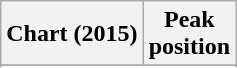<table class="wikitable plainrowheaders sortable" style="text-align:center;">
<tr>
<th scope="col">Chart (2015)</th>
<th scope="col">Peak<br>position</th>
</tr>
<tr>
</tr>
<tr>
</tr>
<tr>
</tr>
</table>
